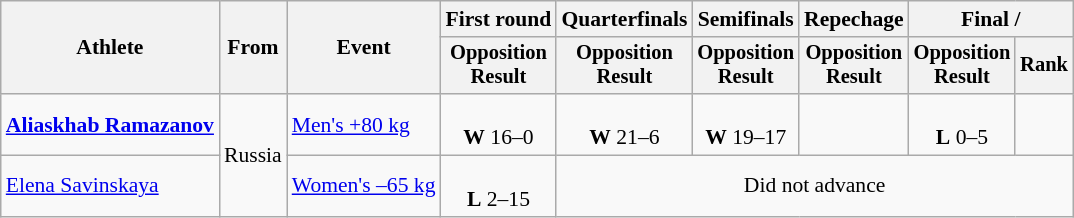<table class="wikitable" style="font-size:90%; text-align:center">
<tr>
<th rowspan=2>Athlete</th>
<th rowspan=2>From</th>
<th rowspan=2>Event</th>
<th>First round</th>
<th>Quarterfinals</th>
<th>Semifinals</th>
<th>Repechage</th>
<th colspan=2>Final / </th>
</tr>
<tr style="font-size:95%">
<th>Opposition<br>Result</th>
<th>Opposition<br>Result</th>
<th>Opposition<br>Result</th>
<th>Opposition<br>Result</th>
<th>Opposition<br>Result</th>
<th>Rank</th>
</tr>
<tr>
<td align=left><strong><a href='#'>Aliaskhab Ramazanov</a></strong></td>
<td rowspan=2>Russia</td>
<td align=left><a href='#'>Men's +80 kg</a></td>
<td><br> <strong>W</strong> 16–0</td>
<td><br> <strong>W</strong> 21–6</td>
<td><br> <strong>W</strong> 19–17</td>
<td></td>
<td><br><strong>L</strong> 0–5</td>
<td></td>
</tr>
<tr>
<td align=left><a href='#'>Elena Savinskaya</a></td>
<td align=left><a href='#'>Women's –65 kg</a></td>
<td><br><strong>L</strong> 2–15</td>
<td colspan=5>Did not advance</td>
</tr>
</table>
